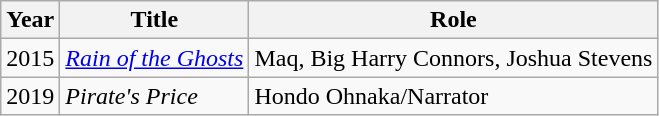<table class="wikitable sortable">
<tr>
<th>Year</th>
<th>Title</th>
<th>Role</th>
</tr>
<tr>
<td>2015</td>
<td><em><a href='#'>Rain of the Ghosts</a></em></td>
<td>Maq, Big Harry Connors, Joshua Stevens</td>
</tr>
<tr>
<td>2019</td>
<td><em>Pirate's Price</em></td>
<td>Hondo Ohnaka/Narrator</td>
</tr>
</table>
